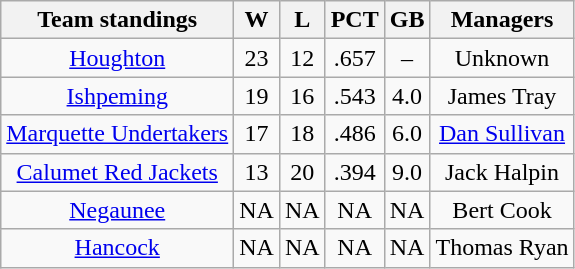<table class="wikitable">
<tr>
<th>Team standings</th>
<th>W</th>
<th>L</th>
<th>PCT</th>
<th>GB</th>
<th>Managers</th>
</tr>
<tr align=center>
<td><a href='#'>Houghton</a></td>
<td>23</td>
<td>12</td>
<td>.657</td>
<td>–</td>
<td>Unknown</td>
</tr>
<tr align=center>
<td><a href='#'>Ishpeming</a></td>
<td>19</td>
<td>16</td>
<td>.543</td>
<td>4.0</td>
<td>James Tray</td>
</tr>
<tr align=center>
<td><a href='#'>Marquette Undertakers</a></td>
<td>17</td>
<td>18</td>
<td>.486</td>
<td>6.0</td>
<td><a href='#'>Dan Sullivan</a></td>
</tr>
<tr align=center>
<td><a href='#'>Calumet Red Jackets</a></td>
<td>13</td>
<td>20</td>
<td>.394</td>
<td>9.0</td>
<td>Jack Halpin</td>
</tr>
<tr align=center>
<td><a href='#'>Negaunee</a></td>
<td>NA</td>
<td>NA</td>
<td>NA</td>
<td>NA</td>
<td>Bert Cook</td>
</tr>
<tr align=center>
<td><a href='#'>Hancock</a></td>
<td>NA</td>
<td>NA</td>
<td>NA</td>
<td>NA</td>
<td>Thomas Ryan</td>
</tr>
</table>
